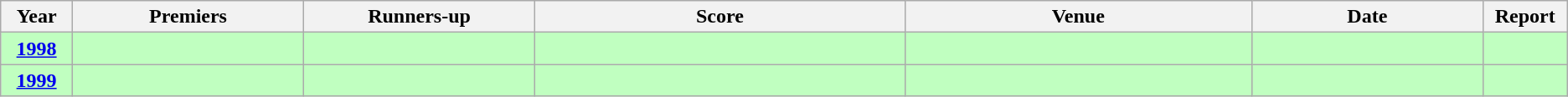<table class="wikitable sortable" style="text-align:left; text-valign:center">
<tr>
<th width=3%>Year</th>
<th width=10%>Premiers</th>
<th width=10%>Runners-up</th>
<th width=16%>Score</th>
<th width=15%>Venue</th>
<th width=10%; class=unsortable>Date</th>
<th width=2%; class=unsortable>Report</th>
</tr>
<tr style="background:#C0FFC0;">
<td align="center"><strong><a href='#'>1998</a></strong></td>
<td></td>
<td></td>
<td align=center></td>
<td></td>
<td></td>
<td align=center></td>
</tr>
<tr style="background:#C0FFC0;">
<td align="center"><strong><a href='#'>1999</a></strong></td>
<td></td>
<td></td>
<td align=center></td>
<td></td>
<td></td>
<td align=center></td>
</tr>
</table>
